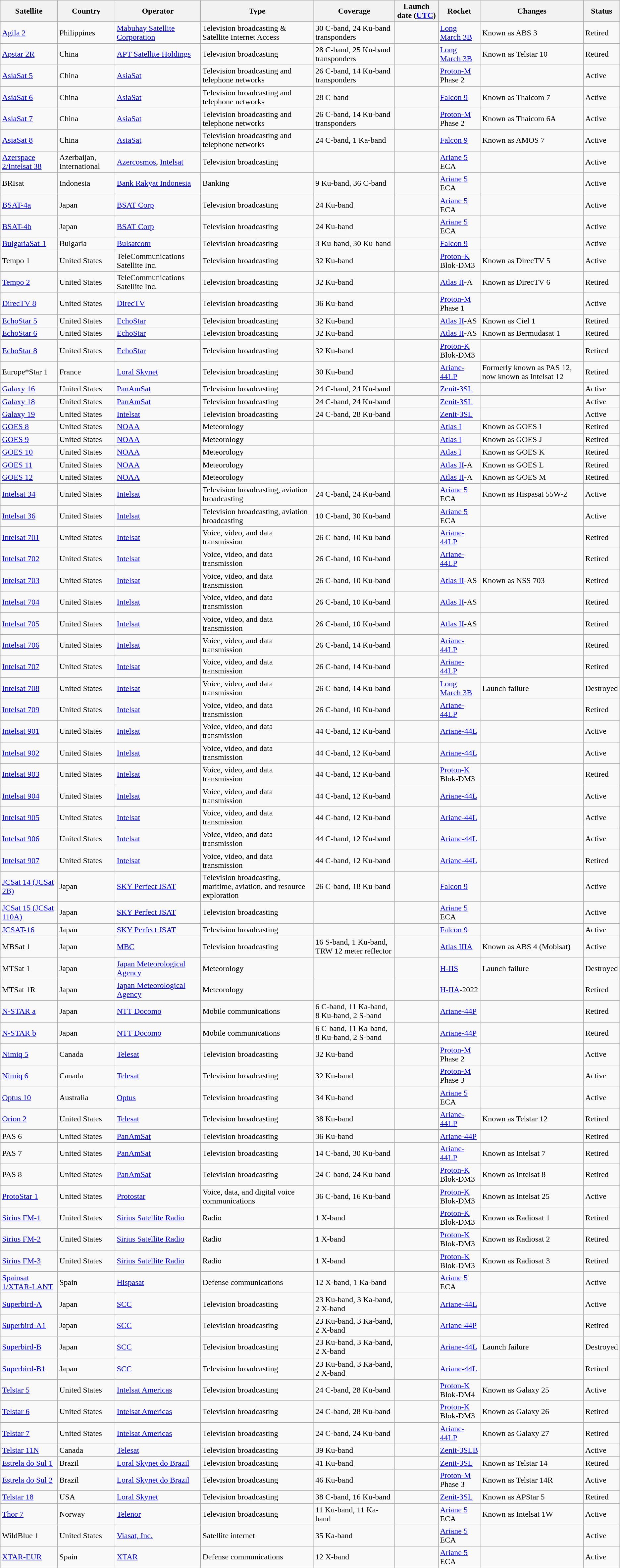<table class="wikitable sortable" border="1"}>
<tr>
<th>Satellite</th>
<th>Country</th>
<th>Operator</th>
<th>Type</th>
<th>Coverage </th>
<th>Launch date  (<a href='#'>UTC</a>) </th>
<th>Rocket</th>
<th width="200pt">Changes</th>
<th>Status </th>
</tr>
<tr>
<td><a href='#'>Agila 2</a></td>
<td>Philippines</td>
<td><a href='#'>Mabuhay Satellite Corporation</a></td>
<td>Television broadcasting & Satellite Internet Access</td>
<td>30 C-band, 24 Ku-band transponders</td>
<td></td>
<td><a href='#'>Long March 3B</a></td>
<td>Known as ABS 3</td>
<td>Retired</td>
</tr>
<tr>
<td><a href='#'>Apstar 2R</a></td>
<td>China</td>
<td><a href='#'>APT Satellite Holdings</a></td>
<td>Television broadcasting</td>
<td>28 C-band, 25 Ku-band transponders</td>
<td></td>
<td><a href='#'>Long March 3B</a></td>
<td>Known as Telstar 10</td>
<td>Retired</td>
</tr>
<tr>
<td><a href='#'>AsiaSat 5</a></td>
<td>China</td>
<td><a href='#'>AsiaSat</a></td>
<td>Television broadcasting and telephone networks</td>
<td>26 C-band, 14 Ku-band transponders</td>
<td></td>
<td><a href='#'>Proton-M</a> Phase 2</td>
<td></td>
<td>Active</td>
</tr>
<tr>
<td><a href='#'>AsiaSat 6</a></td>
<td>China</td>
<td><a href='#'>AsiaSat</a></td>
<td>Television broadcasting and telephone networks</td>
<td>28 C-band</td>
<td></td>
<td><a href='#'>Falcon 9</a></td>
<td>Known as Thaicom 7</td>
<td>Active</td>
</tr>
<tr>
<td><a href='#'>AsiaSat 7</a></td>
<td>China</td>
<td><a href='#'>AsiaSat</a></td>
<td>Television broadcasting and telephone networks</td>
<td>26 C-band, 14 Ku-band transponders</td>
<td></td>
<td><a href='#'>Proton-M</a> Phase 2</td>
<td>Known as Thaicom 6A</td>
<td>Active</td>
</tr>
<tr>
<td><a href='#'>AsiaSat 8</a></td>
<td>China</td>
<td><a href='#'>AsiaSat</a></td>
<td>Television broadcasting and telephone networks</td>
<td>24 C-band, 1 Ka-band</td>
<td></td>
<td><a href='#'>Falcon 9</a></td>
<td>Known as AMOS 7</td>
<td>Active</td>
</tr>
<tr>
<td><a href='#'>Azerspace 2/Intelsat 38</a></td>
<td>Azerbaijan, International</td>
<td><a href='#'>Azercosmos</a>, <a href='#'>Intelsat</a></td>
<td>Television broadcasting</td>
<td></td>
<td></td>
<td><a href='#'>Ariane 5</a> ECA</td>
<td></td>
<td>Active</td>
</tr>
<tr>
<td>BRIsat</td>
<td>Indonesia</td>
<td><a href='#'>Bank Rakyat Indonesia</a></td>
<td>Banking</td>
<td>9 Ku-band, 36 C-band</td>
<td></td>
<td><a href='#'>Ariane 5</a> ECA</td>
<td></td>
<td>Active</td>
</tr>
<tr>
<td><a href='#'>BSAT-4a</a></td>
<td>Japan</td>
<td><a href='#'>BSAT Corp</a></td>
<td>Television broadcasting</td>
<td>24 Ku-band</td>
<td></td>
<td><a href='#'>Ariane 5</a> ECA</td>
<td></td>
<td>Active</td>
</tr>
<tr>
<td><a href='#'>BSAT-4b</a></td>
<td>Japan</td>
<td><a href='#'>BSAT Corp</a></td>
<td>Television broadcasting</td>
<td>24 Ku-band</td>
<td></td>
<td><a href='#'>Ariane 5</a> ECA</td>
<td></td>
<td>Active</td>
</tr>
<tr>
<td><a href='#'>BulgariaSat-1</a></td>
<td>Bulgaria</td>
<td><a href='#'>Bulsatcom</a></td>
<td>Television broadcasting</td>
<td>3 Ku-band, 30 Ku-band</td>
<td></td>
<td><a href='#'>Falcon 9</a></td>
<td></td>
<td>Active</td>
</tr>
<tr>
<td>Tempo 1</td>
<td>United States</td>
<td>TeleCommunications Satellite Inc.</td>
<td>Television broadcasting</td>
<td>32 Ku-band</td>
<td></td>
<td><a href='#'>Proton-K</a> Blok-DM3</td>
<td>Known as DirecTV 5</td>
<td>Active</td>
</tr>
<tr>
<td><a href='#'>Tempo 2</a></td>
<td>United States</td>
<td>TeleCommunications Satellite Inc.</td>
<td>Television broadcasting</td>
<td>32 Ku-band</td>
<td></td>
<td><a href='#'>Atlas II</a>-A</td>
<td>Known as DirecTV 6</td>
<td>Retired</td>
</tr>
<tr>
<td><a href='#'>DirecTV 8</a></td>
<td>United States</td>
<td><a href='#'>DirecTV</a></td>
<td>Television broadcasting</td>
<td>36 Ku-band</td>
<td></td>
<td><a href='#'>Proton-M</a> Phase 1</td>
<td></td>
<td>Active</td>
</tr>
<tr>
<td><a href='#'>EchoStar 5</a></td>
<td>United States</td>
<td><a href='#'>EchoStar</a></td>
<td>Television broadcasting</td>
<td>32 Ku-band</td>
<td></td>
<td><a href='#'>Atlas II</a>-AS</td>
<td>Known as Ciel 1</td>
<td>Retired</td>
</tr>
<tr>
<td><a href='#'>EchoStar 6</a></td>
<td>United States</td>
<td><a href='#'>EchoStar</a></td>
<td>Television broadcasting</td>
<td>32 Ku-band</td>
<td></td>
<td><a href='#'>Atlas II</a>-AS</td>
<td>Known as Bermudasat 1</td>
<td>Retired</td>
</tr>
<tr>
<td><a href='#'>EchoStar 8</a></td>
<td>United States</td>
<td><a href='#'>EchoStar</a></td>
<td>Television broadcasting</td>
<td>32 Ku-band</td>
<td></td>
<td><a href='#'>Proton-K</a> Blok-DM3</td>
<td></td>
<td>Retired</td>
</tr>
<tr>
<td>Europe*Star 1</td>
<td>France</td>
<td><a href='#'>Loral Skynet</a></td>
<td>Television broadcasting</td>
<td>30 Ku-band</td>
<td></td>
<td><a href='#'>Ariane-44LP</a></td>
<td>Formerly known as PAS 12, now known as Intelsat 12</td>
<td>Retired</td>
</tr>
<tr>
<td><a href='#'>Galaxy 16</a></td>
<td>United States</td>
<td><a href='#'>PanAmSat</a></td>
<td>Television broadcasting</td>
<td>24 C-band, 24 Ku-band</td>
<td></td>
<td><a href='#'>Zenit-3SL</a></td>
<td></td>
<td>Active</td>
</tr>
<tr>
<td><a href='#'>Galaxy 18</a></td>
<td>United States</td>
<td><a href='#'>PanAmSat</a></td>
<td>Television broadcasting</td>
<td>24 C-band, 24 Ku-band</td>
<td></td>
<td><a href='#'>Zenit-3SL</a></td>
<td></td>
<td>Active</td>
</tr>
<tr>
<td><a href='#'>Galaxy 19</a></td>
<td>United States</td>
<td><a href='#'>Intelsat</a></td>
<td>Television broadcasting</td>
<td>24 C-band, 28 Ku-band</td>
<td></td>
<td><a href='#'>Zenit-3SL</a></td>
<td></td>
<td>Active</td>
</tr>
<tr>
<td><a href='#'>GOES 8</a></td>
<td>United States</td>
<td><a href='#'>NOAA</a></td>
<td>Meteorology</td>
<td></td>
<td></td>
<td><a href='#'>Atlas I</a></td>
<td>Known as GOES I</td>
<td>Retired</td>
</tr>
<tr>
<td><a href='#'>GOES 9</a></td>
<td>United States</td>
<td><a href='#'>NOAA</a></td>
<td>Meteorology</td>
<td></td>
<td></td>
<td><a href='#'>Atlas I</a></td>
<td>Known as GOES J</td>
<td>Retired</td>
</tr>
<tr>
<td><a href='#'>GOES 10</a></td>
<td>United States</td>
<td><a href='#'>NOAA</a></td>
<td>Meteorology</td>
<td></td>
<td></td>
<td><a href='#'>Atlas I</a></td>
<td>Known as GOES K</td>
<td>Retired</td>
</tr>
<tr>
<td><a href='#'>GOES 11</a></td>
<td>United States</td>
<td><a href='#'>NOAA</a></td>
<td>Meteorology</td>
<td></td>
<td></td>
<td><a href='#'>Atlas II</a>-A</td>
<td>Known as GOES L</td>
<td>Retired</td>
</tr>
<tr>
<td><a href='#'>GOES 12</a></td>
<td>United States</td>
<td><a href='#'>NOAA</a></td>
<td>Meteorology</td>
<td></td>
<td></td>
<td><a href='#'>Atlas II</a>-A</td>
<td>Known as GOES M</td>
<td>Retired</td>
</tr>
<tr>
<td><a href='#'>Intelsat 34</a></td>
<td>United States</td>
<td><a href='#'>Intelsat</a></td>
<td>Television broadcasting, aviation broadcasting</td>
<td>24 C-band, 24 Ku-band</td>
<td></td>
<td><a href='#'>Ariane 5</a> ECA</td>
<td>Known as Hispasat 55W-2</td>
<td>Active</td>
</tr>
<tr>
<td><a href='#'>Intelsat 36</a></td>
<td>United States</td>
<td><a href='#'>Intelsat</a></td>
<td>Television broadcasting, aviation broadcasting</td>
<td>10 C-band, 30 Ku-band</td>
<td></td>
<td><a href='#'>Ariane 5</a> ECA</td>
<td></td>
<td>Active</td>
</tr>
<tr>
<td><a href='#'>Intelsat 701</a></td>
<td>United States</td>
<td><a href='#'>Intelsat</a></td>
<td>Voice, video, and data transmission</td>
<td>26 C-band, 10 Ku-band</td>
<td></td>
<td><a href='#'>Ariane-44LP</a></td>
<td></td>
<td>Retired</td>
</tr>
<tr>
<td><a href='#'>Intelsat 702</a></td>
<td>United States</td>
<td><a href='#'>Intelsat</a></td>
<td>Voice, video, and data transmission</td>
<td>26 C-band, 10 Ku-band</td>
<td></td>
<td><a href='#'>Ariane-44LP</a></td>
<td></td>
<td>Retired</td>
</tr>
<tr>
<td><a href='#'>Intelsat 703</a></td>
<td>United States</td>
<td><a href='#'>Intelsat</a></td>
<td>Voice, video, and data transmission</td>
<td>26 C-band, 10 Ku-band</td>
<td></td>
<td><a href='#'>Atlas II</a>-AS</td>
<td>Known as NSS 703</td>
<td>Retired</td>
</tr>
<tr>
<td><a href='#'>Intelsat 704</a></td>
<td>United States</td>
<td><a href='#'>Intelsat</a></td>
<td>Voice, video, and data transmission</td>
<td>26 C-band, 10 Ku-band</td>
<td></td>
<td><a href='#'>Atlas II</a>-AS</td>
<td></td>
<td>Retired</td>
</tr>
<tr>
<td><a href='#'>Intelsat 705</a></td>
<td>United States</td>
<td><a href='#'>Intelsat</a></td>
<td>Voice, video, and data transmission</td>
<td>26 C-band, 10 Ku-band</td>
<td></td>
<td><a href='#'>Atlas II</a>-AS</td>
<td></td>
<td>Retired</td>
</tr>
<tr>
<td><a href='#'>Intelsat 706</a></td>
<td>United States</td>
<td><a href='#'>Intelsat</a></td>
<td>Voice, video, and data transmission</td>
<td>26 C-band, 14 Ku-band</td>
<td></td>
<td><a href='#'>Ariane-44LP</a></td>
<td></td>
<td>Retired</td>
</tr>
<tr>
<td><a href='#'>Intelsat 707</a></td>
<td>United States</td>
<td><a href='#'>Intelsat</a></td>
<td>Voice, video, and data transmission</td>
<td>26 C-band, 14 Ku-band</td>
<td></td>
<td><a href='#'>Ariane-44LP</a></td>
<td></td>
<td>Retired</td>
</tr>
<tr>
<td><a href='#'>Intelsat 708</a></td>
<td>United States</td>
<td><a href='#'>Intelsat</a></td>
<td>Voice, video, and data transmission</td>
<td>26 C-band, 14 Ku-band</td>
<td></td>
<td><a href='#'>Long March 3B</a></td>
<td>Launch failure</td>
<td>Destroyed</td>
</tr>
<tr>
<td><a href='#'>Intelsat 709</a></td>
<td>United States</td>
<td><a href='#'>Intelsat</a></td>
<td>Voice, video, and data transmission</td>
<td>26 C-band, 10 Ku-band</td>
<td></td>
<td><a href='#'>Ariane-44LP</a></td>
<td></td>
<td>Retired</td>
</tr>
<tr>
<td><a href='#'>Intelsat 901</a></td>
<td>United States</td>
<td><a href='#'>Intelsat</a></td>
<td>Voice, video, and data transmission</td>
<td>44 C-band, 12 Ku-band</td>
<td></td>
<td><a href='#'>Ariane-44L</a></td>
<td></td>
<td>Active</td>
</tr>
<tr>
<td><a href='#'>Intelsat 902</a></td>
<td>United States</td>
<td><a href='#'>Intelsat</a></td>
<td>Voice, video, and data transmission</td>
<td>44 C-band, 12 Ku-band</td>
<td></td>
<td><a href='#'>Ariane-44L</a></td>
<td></td>
<td>Active</td>
</tr>
<tr>
<td><a href='#'>Intelsat 903</a></td>
<td>United States</td>
<td><a href='#'>Intelsat</a></td>
<td>Voice, video, and data transmission</td>
<td>44 C-band, 12 Ku-band</td>
<td></td>
<td><a href='#'>Proton-K</a> Blok-DM3</td>
<td></td>
<td>Retired</td>
</tr>
<tr>
<td><a href='#'>Intelsat 904</a></td>
<td>United States</td>
<td><a href='#'>Intelsat</a></td>
<td>Voice, video, and data transmission</td>
<td>44 C-band, 12 Ku-band</td>
<td></td>
<td><a href='#'>Ariane-44L</a></td>
<td></td>
<td>Active</td>
</tr>
<tr>
<td><a href='#'>Intelsat 905</a></td>
<td>United States</td>
<td><a href='#'>Intelsat</a></td>
<td>Voice, video, and data transmission</td>
<td>44 C-band, 12 Ku-band</td>
<td></td>
<td><a href='#'>Ariane-44L</a></td>
<td></td>
<td>Active</td>
</tr>
<tr>
<td><a href='#'>Intelsat 906</a></td>
<td>United States</td>
<td><a href='#'>Intelsat</a></td>
<td>Voice, video, and data transmission</td>
<td>44 C-band, 12 Ku-band</td>
<td></td>
<td><a href='#'>Ariane-44L</a></td>
<td></td>
<td>Active</td>
</tr>
<tr>
<td><a href='#'>Intelsat 907</a></td>
<td>United States</td>
<td><a href='#'>Intelsat</a></td>
<td>Voice, video, and data transmission</td>
<td>44 C-band, 12 Ku-band</td>
<td></td>
<td><a href='#'>Ariane-44L</a></td>
<td></td>
<td>Retired</td>
</tr>
<tr>
<td><a href='#'>JCSat 14 (JCSat 2B)</a></td>
<td>Japan</td>
<td><a href='#'>SKY Perfect JSAT</a></td>
<td>Television broadcasting, maritime, aviation, and resource exploration</td>
<td>26 C-band, 18 Ku-band</td>
<td></td>
<td><a href='#'>Falcon 9</a></td>
<td></td>
<td>Active</td>
</tr>
<tr>
<td><a href='#'>JCSat 15 (JCSat 110A)</a></td>
<td>Japan</td>
<td><a href='#'>SKY Perfect JSAT</a></td>
<td>Television broadcasting</td>
<td></td>
<td></td>
<td><a href='#'>Ariane 5</a> ECA</td>
<td></td>
<td>Active</td>
</tr>
<tr>
<td><a href='#'>JCSAT-16</a></td>
<td>Japan</td>
<td><a href='#'>SKY Perfect JSAT</a></td>
<td>Television broadcasting</td>
<td></td>
<td></td>
<td><a href='#'>Falcon 9</a></td>
<td></td>
<td>Active</td>
</tr>
<tr>
<td>MBSat 1</td>
<td>Japan</td>
<td><a href='#'>MBC</a></td>
<td>Television broadcasting</td>
<td>16 S-band, 1 Ku-band, TRW 12 meter reflector</td>
<td></td>
<td><a href='#'>Atlas IIIA</a></td>
<td>Known as ABS 4 (Mobisat)</td>
<td>Active</td>
</tr>
<tr>
<td>MTSat 1</td>
<td>Japan</td>
<td><a href='#'>Japan Meteorological Agency</a></td>
<td>Meteorology</td>
<td></td>
<td></td>
<td><a href='#'>H-IIS</a></td>
<td>Launch failure</td>
<td>Destroyed</td>
</tr>
<tr>
<td>MTSat 1R</td>
<td>Japan</td>
<td><a href='#'>Japan Meteorological Agency</a></td>
<td>Meteorology</td>
<td></td>
<td></td>
<td><a href='#'>H-IIA</a>-2022</td>
<td></td>
<td>Retired</td>
</tr>
<tr>
<td><a href='#'>N-STAR a</a></td>
<td>Japan</td>
<td><a href='#'>NTT Docomo</a></td>
<td>Mobile communications</td>
<td>6 C-band, 11 Ka-band, 8 Ku-band, 2 S-band</td>
<td></td>
<td><a href='#'>Ariane-44P</a></td>
<td></td>
<td>Retired</td>
</tr>
<tr>
<td><a href='#'>N-STAR b</a></td>
<td>Japan</td>
<td><a href='#'>NTT Docomo</a></td>
<td>Mobile communications</td>
<td>6 C-band, 11 Ka-band, 8 Ku-band, 2 S-band</td>
<td></td>
<td><a href='#'>Ariane-44P</a></td>
<td></td>
<td>Retired</td>
</tr>
<tr>
<td><a href='#'>Nimiq 5</a></td>
<td>Canada</td>
<td><a href='#'>Telesat</a></td>
<td>Television broadcasting</td>
<td>32 Ku-band</td>
<td></td>
<td><a href='#'>Proton-M</a> Phase 2</td>
<td></td>
<td>Active</td>
</tr>
<tr>
<td><a href='#'>Nimiq 6</a></td>
<td>Canada</td>
<td><a href='#'>Telesat</a></td>
<td>Television broadcasting</td>
<td>32 Ku-band</td>
<td></td>
<td><a href='#'>Proton-M</a> Phase 3</td>
<td></td>
<td>Active</td>
</tr>
<tr>
<td><a href='#'>Optus 10</a></td>
<td>Australia</td>
<td><a href='#'>Optus</a></td>
<td>Television broadcasting</td>
<td>34 Ku-band</td>
<td></td>
<td><a href='#'>Ariane 5</a> ECA</td>
<td></td>
<td>Active</td>
</tr>
<tr>
<td><a href='#'>Orion 2</a></td>
<td>United States</td>
<td><a href='#'>Telesat</a></td>
<td>Television broadcasting</td>
<td>38 Ku-band</td>
<td></td>
<td><a href='#'>Ariane-44LP</a></td>
<td>Known as Telstar 12</td>
<td>Retired</td>
</tr>
<tr>
<td>PAS 6</td>
<td>United States</td>
<td><a href='#'>PanAmSat</a></td>
<td>Television broadcasting</td>
<td>36 Ku-band</td>
<td></td>
<td><a href='#'>Ariane-44P</a></td>
<td></td>
<td>Retired</td>
</tr>
<tr>
<td>PAS 7</td>
<td>United States</td>
<td><a href='#'>PanAmSat</a></td>
<td>Television broadcasting</td>
<td>14 C-band, 30 Ku-band</td>
<td></td>
<td><a href='#'>Ariane-44LP</a></td>
<td>Known as Intelsat 7</td>
<td>Retired</td>
</tr>
<tr>
<td>PAS 8</td>
<td>United States</td>
<td><a href='#'>PanAmSat</a></td>
<td>Television broadcasting</td>
<td>24 C-band, 24 Ku-band</td>
<td></td>
<td><a href='#'>Proton-K</a> Blok-DM3</td>
<td>Known as Intelsat 8</td>
<td>Retired</td>
</tr>
<tr>
<td><a href='#'>ProtoStar 1</a></td>
<td>United States</td>
<td><a href='#'>Protostar</a></td>
<td>Voice, data, and digital voice communications</td>
<td>36 C-band, 16 Ku-band</td>
<td></td>
<td><a href='#'>Proton-K</a> Blok-DM3</td>
<td>Known as Intelsat 25</td>
<td>Active</td>
</tr>
<tr>
<td><a href='#'>Sirius FM-1</a></td>
<td>United States</td>
<td><a href='#'>Sirius Satellite Radio</a></td>
<td>Radio</td>
<td>1 X-band</td>
<td></td>
<td><a href='#'>Proton-K</a> Blok-DM3</td>
<td>Known as Radiosat 1</td>
<td>Retired</td>
</tr>
<tr>
<td><a href='#'>Sirius FM-2</a></td>
<td>United States</td>
<td><a href='#'>Sirius Satellite Radio</a></td>
<td>Radio</td>
<td>1 X-band</td>
<td></td>
<td><a href='#'>Proton-K</a> Blok-DM3</td>
<td>Known as Radiosat 2</td>
<td>Retired</td>
</tr>
<tr>
<td><a href='#'>Sirius FM-3</a></td>
<td>United States</td>
<td><a href='#'>Sirius Satellite Radio</a></td>
<td>Radio</td>
<td>1 X-band</td>
<td></td>
<td><a href='#'>Proton-K</a> Blok-DM3</td>
<td>Known as Radiosat 3</td>
<td>Retired</td>
</tr>
<tr>
<td><a href='#'>Spainsat 1/XTAR-LANT</a></td>
<td>Spain</td>
<td><a href='#'>Hispasat</a></td>
<td>Defense communications</td>
<td>12 X-band, 1 Ka-band</td>
<td></td>
<td><a href='#'>Ariane 5</a> ECA</td>
<td></td>
<td>Active</td>
</tr>
<tr>
<td><a href='#'>Superbird-A</a></td>
<td>Japan</td>
<td><a href='#'>SCC</a></td>
<td>Television broadcasting</td>
<td>23 Ku-band, 3 Ka-band, 2 X-band</td>
<td></td>
<td><a href='#'>Ariane-44L</a></td>
<td></td>
<td>Active</td>
</tr>
<tr>
<td><a href='#'>Superbird-A1</a></td>
<td>Japan</td>
<td><a href='#'>SCC</a></td>
<td>Television broadcasting</td>
<td>23 Ku-band, 3 Ka-band, 2 X-band</td>
<td></td>
<td><a href='#'>Ariane-44P</a></td>
<td></td>
<td>Retired</td>
</tr>
<tr>
<td><a href='#'>Superbird-B</a></td>
<td>Japan</td>
<td><a href='#'>SCC</a></td>
<td>Television broadcasting</td>
<td>23 Ku-band, 3 Ka-band, 2 X-band</td>
<td></td>
<td><a href='#'>Ariane-44L</a></td>
<td>Launch failure</td>
<td>Destroyed</td>
</tr>
<tr>
<td><a href='#'>Superbird-B1</a></td>
<td>Japan</td>
<td><a href='#'>SCC</a></td>
<td>Television broadcasting</td>
<td>23 Ku-band, 3 Ka-band, 2 X-band</td>
<td></td>
<td><a href='#'>Ariane-44L</a></td>
<td></td>
<td>Retired</td>
</tr>
<tr>
<td><a href='#'>Telstar 5</a></td>
<td>United States</td>
<td><a href='#'>Intelsat Americas</a></td>
<td>Television broadcasting</td>
<td>24 C-band, 28 Ku-band</td>
<td></td>
<td><a href='#'>Proton-K</a> Blok-DM4</td>
<td>Known as Galaxy 25</td>
<td>Active</td>
</tr>
<tr>
<td><a href='#'>Telstar 6</a></td>
<td>United States</td>
<td><a href='#'>Intelsat Americas</a></td>
<td>Television broadcasting</td>
<td>24 C-band, 28 Ku-band</td>
<td></td>
<td><a href='#'>Proton-K</a> Blok-DM3</td>
<td>Known as Galaxy 26</td>
<td>Retired</td>
</tr>
<tr>
<td><a href='#'>Telstar 7</a></td>
<td>United States</td>
<td><a href='#'>Intelsat Americas</a></td>
<td>Television broadcasting</td>
<td>24 C-band, 24 Ku-band</td>
<td></td>
<td><a href='#'>Ariane-44LP</a></td>
<td>Known as Galaxy 27</td>
<td>Retired</td>
</tr>
<tr>
<td><a href='#'>Telstar 11N</a></td>
<td>Canada</td>
<td><a href='#'>Telesat</a></td>
<td>Television broadcasting</td>
<td>39 Ku-band</td>
<td></td>
<td><a href='#'>Zenit-3SLB</a></td>
<td></td>
<td>Active</td>
</tr>
<tr>
<td><a href='#'>Estrela do Sul 1</a></td>
<td>Brazil</td>
<td><a href='#'>Loral Skynet do Brazil</a></td>
<td>Television broadcasting</td>
<td>41 Ku-band</td>
<td></td>
<td><a href='#'>Zenit-3SL</a></td>
<td>Known as Telstar 14</td>
<td>Retired</td>
</tr>
<tr>
<td><a href='#'>Estrela do Sul 2</a></td>
<td>Brazil</td>
<td><a href='#'>Loral Skynet do Brazil</a></td>
<td>Television broadcasting</td>
<td>46 Ku-band</td>
<td></td>
<td><a href='#'>Proton-M</a> Phase 3</td>
<td>Known as Telstar 14R</td>
<td>Active</td>
</tr>
<tr>
<td><a href='#'>Telstar 18</a></td>
<td>USA</td>
<td><a href='#'>Loral Skynet</a></td>
<td>Television broadcasting</td>
<td>38 C-band, 16 Ku-band</td>
<td></td>
<td><a href='#'>Zenit-3SL</a></td>
<td>Known as APStar 5</td>
<td>Retired</td>
</tr>
<tr>
<td><a href='#'>Thor 7</a></td>
<td>Norway</td>
<td><a href='#'>Telenor</a></td>
<td>Television broadcasting</td>
<td>11 Ku-band, 11 Ka-band</td>
<td></td>
<td><a href='#'>Ariane 5</a> ECA</td>
<td>Known as Intelsat 1W</td>
<td>Active</td>
</tr>
<tr>
<td>WildBlue 1</td>
<td>United States</td>
<td><a href='#'>Viasat, Inc.</a></td>
<td>Satellite internet</td>
<td>35 Ka-band</td>
<td></td>
<td><a href='#'>Ariane 5</a> ECA</td>
<td></td>
<td>Active</td>
</tr>
<tr>
<td><a href='#'>XTAR-EUR</a></td>
<td>Spain</td>
<td><a href='#'>XTAR</a></td>
<td>Defense communications</td>
<td>12 X-band</td>
<td></td>
<td><a href='#'>Ariane 5</a> ECA</td>
<td></td>
<td>Active</td>
</tr>
</table>
